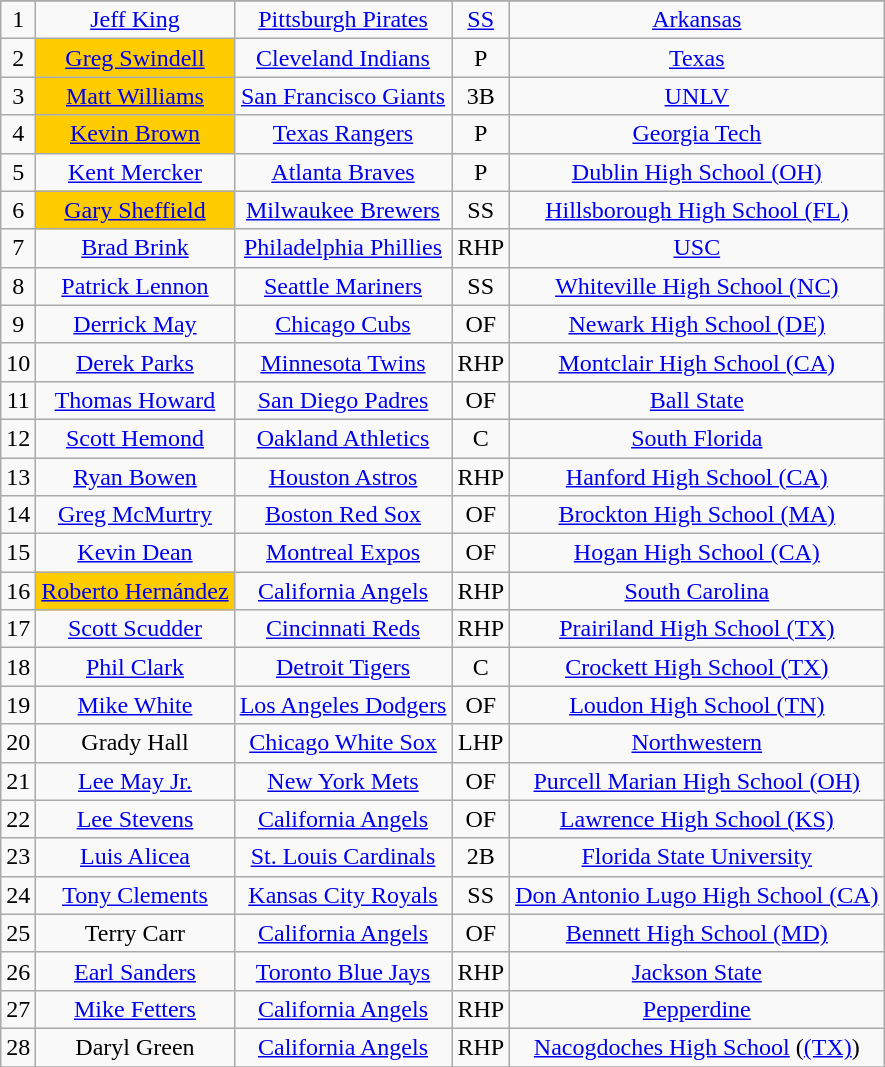<table class="wikitable" style="text-align:center">
<tr>
</tr>
<tr>
<td>1</td>
<td><a href='#'>Jeff King</a></td>
<td><a href='#'>Pittsburgh Pirates</a></td>
<td><a href='#'>SS</a></td>
<td><a href='#'>Arkansas</a></td>
</tr>
<tr>
<td>2</td>
<td bgcolor="#FFCC00"><a href='#'>Greg Swindell</a></td>
<td><a href='#'>Cleveland Indians</a></td>
<td>P</td>
<td><a href='#'>Texas</a></td>
</tr>
<tr>
<td>3</td>
<td bgcolor="#FFCC00"><a href='#'>Matt Williams</a></td>
<td><a href='#'>San Francisco Giants</a></td>
<td>3B</td>
<td><a href='#'>UNLV</a></td>
</tr>
<tr>
<td>4</td>
<td bgcolor="#FFCC00"><a href='#'>Kevin Brown</a></td>
<td><a href='#'>Texas Rangers</a></td>
<td>P</td>
<td><a href='#'>Georgia Tech</a></td>
</tr>
<tr>
<td>5</td>
<td><a href='#'>Kent Mercker</a></td>
<td><a href='#'>Atlanta Braves</a></td>
<td>P</td>
<td><a href='#'>Dublin High School (OH)</a></td>
</tr>
<tr>
<td>6</td>
<td bgcolor="#FFCC00"><a href='#'>Gary Sheffield</a></td>
<td><a href='#'>Milwaukee Brewers</a></td>
<td>SS</td>
<td><a href='#'>Hillsborough High School (FL)</a></td>
</tr>
<tr>
<td>7</td>
<td><a href='#'>Brad Brink</a></td>
<td><a href='#'>Philadelphia Phillies</a></td>
<td>RHP</td>
<td><a href='#'>USC</a></td>
</tr>
<tr>
<td>8</td>
<td><a href='#'>Patrick Lennon</a></td>
<td><a href='#'>Seattle Mariners</a></td>
<td>SS</td>
<td><a href='#'>Whiteville High School (NC)</a></td>
</tr>
<tr>
<td>9</td>
<td><a href='#'>Derrick May</a></td>
<td><a href='#'>Chicago Cubs</a></td>
<td>OF</td>
<td><a href='#'>Newark High School (DE)</a></td>
</tr>
<tr>
<td>10</td>
<td><a href='#'>Derek Parks</a></td>
<td><a href='#'>Minnesota Twins</a></td>
<td>RHP</td>
<td><a href='#'>Montclair High School (CA)</a></td>
</tr>
<tr>
<td>11</td>
<td><a href='#'>Thomas Howard</a></td>
<td><a href='#'>San Diego Padres</a></td>
<td>OF</td>
<td><a href='#'>Ball State</a></td>
</tr>
<tr>
<td>12</td>
<td><a href='#'>Scott Hemond</a></td>
<td><a href='#'>Oakland Athletics</a></td>
<td>C</td>
<td><a href='#'>South Florida</a></td>
</tr>
<tr>
<td>13</td>
<td><a href='#'>Ryan Bowen</a></td>
<td><a href='#'>Houston Astros</a></td>
<td>RHP</td>
<td><a href='#'>Hanford High School (CA)</a></td>
</tr>
<tr>
<td>14</td>
<td><a href='#'>Greg McMurtry</a></td>
<td><a href='#'>Boston Red Sox</a></td>
<td>OF</td>
<td><a href='#'>Brockton High School (MA)</a></td>
</tr>
<tr>
<td>15</td>
<td><a href='#'>Kevin Dean</a></td>
<td><a href='#'>Montreal Expos</a></td>
<td>OF</td>
<td><a href='#'>Hogan High School (CA)</a></td>
</tr>
<tr>
<td>16</td>
<td bgcolor="#FFCC00"><a href='#'>Roberto Hernández</a></td>
<td><a href='#'>California Angels</a></td>
<td>RHP</td>
<td><a href='#'>South Carolina</a></td>
</tr>
<tr>
<td>17</td>
<td><a href='#'>Scott Scudder</a></td>
<td><a href='#'>Cincinnati Reds</a></td>
<td>RHP</td>
<td><a href='#'>Prairiland High School (TX)</a></td>
</tr>
<tr>
<td>18</td>
<td><a href='#'>Phil Clark</a></td>
<td><a href='#'>Detroit Tigers</a></td>
<td>C</td>
<td><a href='#'>Crockett High School (TX)</a></td>
</tr>
<tr>
<td>19</td>
<td><a href='#'>Mike White</a></td>
<td><a href='#'>Los Angeles Dodgers</a></td>
<td>OF</td>
<td><a href='#'>Loudon High School (TN)</a></td>
</tr>
<tr>
<td>20</td>
<td>Grady Hall</td>
<td><a href='#'>Chicago White Sox</a></td>
<td>LHP</td>
<td><a href='#'>Northwestern</a></td>
</tr>
<tr>
<td>21</td>
<td><a href='#'>Lee May Jr.</a></td>
<td><a href='#'>New York Mets</a></td>
<td>OF</td>
<td><a href='#'>Purcell Marian High School (OH)</a></td>
</tr>
<tr>
<td>22</td>
<td><a href='#'>Lee Stevens</a></td>
<td><a href='#'>California Angels</a></td>
<td>OF</td>
<td><a href='#'>Lawrence High School (KS)</a></td>
</tr>
<tr>
<td>23</td>
<td><a href='#'>Luis Alicea</a></td>
<td><a href='#'>St. Louis Cardinals</a></td>
<td>2B</td>
<td><a href='#'>Florida State University</a></td>
</tr>
<tr>
<td>24</td>
<td><a href='#'>Tony Clements</a></td>
<td><a href='#'>Kansas City Royals</a></td>
<td>SS</td>
<td><a href='#'>Don Antonio Lugo High School (CA)</a></td>
</tr>
<tr>
<td>25</td>
<td>Terry Carr</td>
<td><a href='#'>California Angels</a></td>
<td>OF</td>
<td><a href='#'>Bennett High School (MD)</a></td>
</tr>
<tr>
<td>26</td>
<td><a href='#'>Earl Sanders</a></td>
<td><a href='#'>Toronto Blue Jays</a></td>
<td>RHP</td>
<td><a href='#'>Jackson State</a></td>
</tr>
<tr>
<td>27</td>
<td><a href='#'>Mike Fetters</a></td>
<td><a href='#'>California Angels</a></td>
<td>RHP</td>
<td><a href='#'>Pepperdine</a></td>
</tr>
<tr>
<td>28</td>
<td>Daryl Green</td>
<td><a href='#'>California Angels</a></td>
<td>RHP</td>
<td><a href='#'>Nacogdoches High School</a> (<a href='#'>(TX)</a>)</td>
</tr>
<tr>
</tr>
</table>
